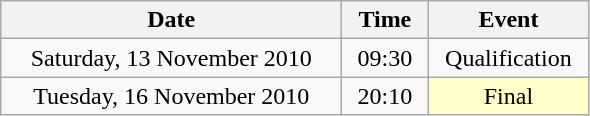<table class = "wikitable" style="text-align:center;">
<tr>
<th width=220>Date</th>
<th width=50>Time</th>
<th width=100>Event</th>
</tr>
<tr>
<td>Saturday, 13 November 2010</td>
<td>09:30</td>
<td>Qualification</td>
</tr>
<tr>
<td>Tuesday, 16 November 2010</td>
<td>20:10</td>
<td bgcolor=ffffcc>Final</td>
</tr>
</table>
